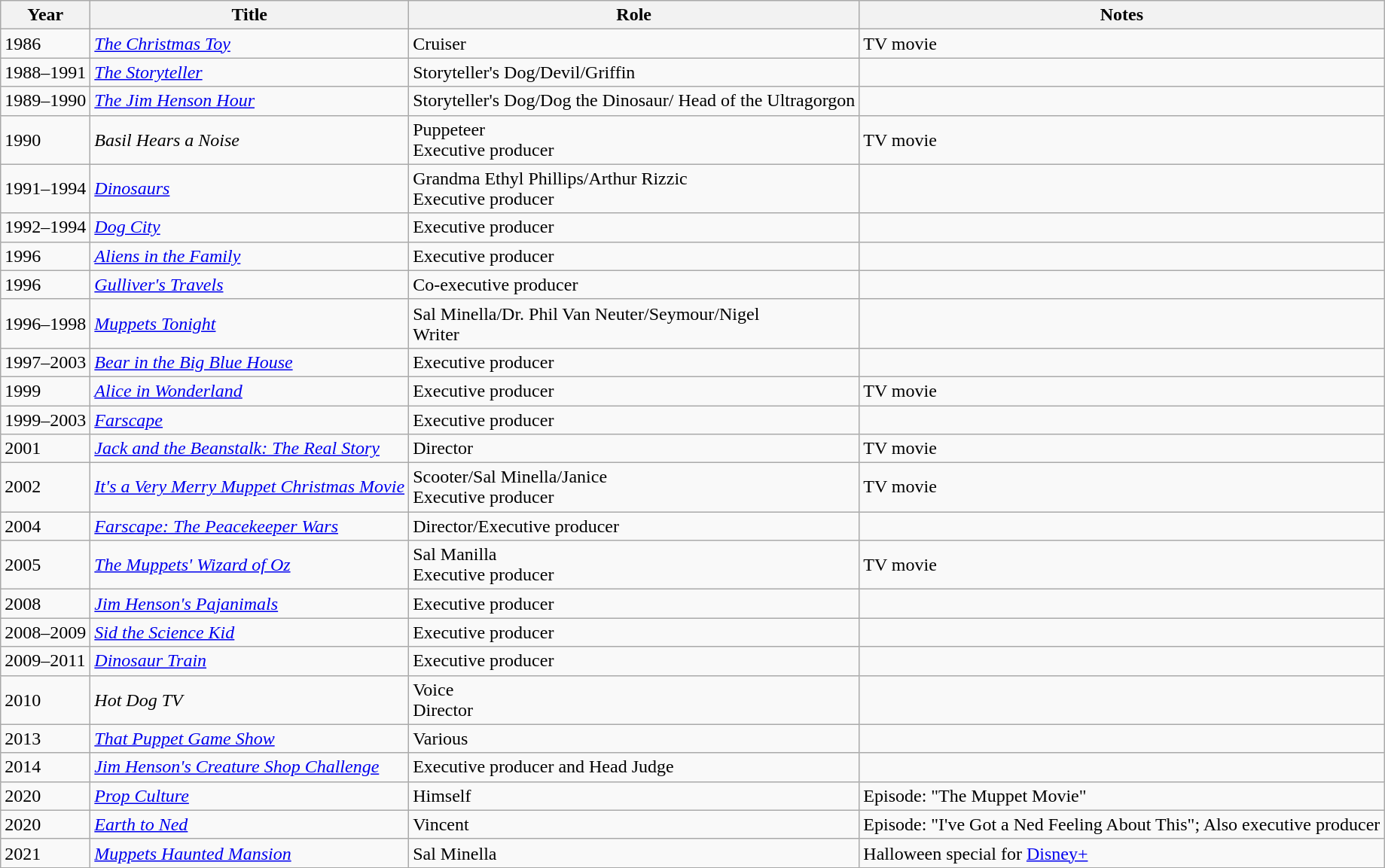<table class="wikitable">
<tr>
<th>Year</th>
<th>Title</th>
<th>Role</th>
<th>Notes</th>
</tr>
<tr>
<td>1986</td>
<td><em><a href='#'>The Christmas Toy</a></em></td>
<td>Cruiser</td>
<td>TV movie</td>
</tr>
<tr>
<td>1988–1991</td>
<td><em><a href='#'>The Storyteller</a></em></td>
<td>Storyteller's Dog/Devil/Griffin</td>
<td></td>
</tr>
<tr>
<td>1989–1990</td>
<td><em><a href='#'>The Jim Henson Hour</a></em></td>
<td>Storyteller's Dog/Dog the Dinosaur/ Head of the Ultragorgon</td>
<td></td>
</tr>
<tr>
<td>1990</td>
<td><em>Basil Hears a Noise</em></td>
<td>Puppeteer<br>Executive producer</td>
<td>TV movie</td>
</tr>
<tr>
<td>1991–1994</td>
<td><em><a href='#'>Dinosaurs</a></em></td>
<td>Grandma Ethyl Phillips/Arthur Rizzic<br>Executive producer</td>
<td></td>
</tr>
<tr>
<td>1992–1994</td>
<td><em><a href='#'>Dog City</a></em></td>
<td>Executive producer</td>
<td></td>
</tr>
<tr>
<td>1996</td>
<td><em><a href='#'>Aliens in the Family</a></em></td>
<td>Executive producer</td>
<td></td>
</tr>
<tr>
<td>1996</td>
<td><em><a href='#'>Gulliver's Travels</a></em></td>
<td>Co-executive producer</td>
<td></td>
</tr>
<tr>
<td>1996–1998</td>
<td><em><a href='#'>Muppets Tonight</a></em></td>
<td>Sal Minella/Dr. Phil Van Neuter/Seymour/Nigel<br>Writer</td>
<td></td>
</tr>
<tr>
<td>1997–2003</td>
<td><em><a href='#'>Bear in the Big Blue House</a></em></td>
<td>Executive producer</td>
<td></td>
</tr>
<tr>
<td>1999</td>
<td><em><a href='#'>Alice in Wonderland</a></em></td>
<td>Executive producer</td>
<td>TV movie</td>
</tr>
<tr>
<td>1999–2003</td>
<td><em><a href='#'>Farscape</a></em></td>
<td>Executive producer</td>
<td></td>
</tr>
<tr>
<td>2001</td>
<td><em><a href='#'>Jack and the Beanstalk: The Real Story</a></em></td>
<td>Director</td>
<td>TV movie</td>
</tr>
<tr>
<td>2002</td>
<td><em><a href='#'>It's a Very Merry Muppet Christmas Movie</a></em></td>
<td>Scooter/Sal Minella/Janice<br>Executive producer</td>
<td>TV movie</td>
</tr>
<tr>
<td>2004</td>
<td><em><a href='#'>Farscape: The Peacekeeper Wars</a></em></td>
<td>Director/Executive producer</td>
<td></td>
</tr>
<tr>
<td>2005</td>
<td><em><a href='#'>The Muppets' Wizard of Oz</a></em></td>
<td>Sal Manilla<br>Executive producer</td>
<td>TV movie</td>
</tr>
<tr>
<td>2008</td>
<td><em><a href='#'>Jim Henson's Pajanimals</a></em></td>
<td>Executive producer</td>
<td></td>
</tr>
<tr>
<td>2008–2009</td>
<td><em><a href='#'>Sid the Science Kid</a></em></td>
<td>Executive producer</td>
<td></td>
</tr>
<tr>
<td>2009–2011</td>
<td><em><a href='#'>Dinosaur Train</a></em></td>
<td>Executive producer</td>
<td></td>
</tr>
<tr>
<td>2010</td>
<td><em>Hot Dog TV</em></td>
<td>Voice<br>Director</td>
<td></td>
</tr>
<tr>
<td>2013</td>
<td><em><a href='#'>That Puppet Game Show</a></em></td>
<td>Various</td>
<td></td>
</tr>
<tr>
<td>2014</td>
<td><em><a href='#'>Jim Henson's Creature Shop Challenge</a></em></td>
<td>Executive producer and Head Judge</td>
<td></td>
</tr>
<tr>
<td>2020</td>
<td><em><a href='#'>Prop Culture</a></em></td>
<td>Himself</td>
<td>Episode: "The Muppet Movie"</td>
</tr>
<tr>
<td>2020</td>
<td><em><a href='#'>Earth to Ned</a></em></td>
<td>Vincent</td>
<td>Episode: "I've Got a Ned Feeling About This"; Also executive producer</td>
</tr>
<tr>
<td>2021</td>
<td><em><a href='#'>Muppets Haunted Mansion</a></em></td>
<td>Sal Minella</td>
<td>Halloween special for <a href='#'>Disney+</a></td>
</tr>
</table>
